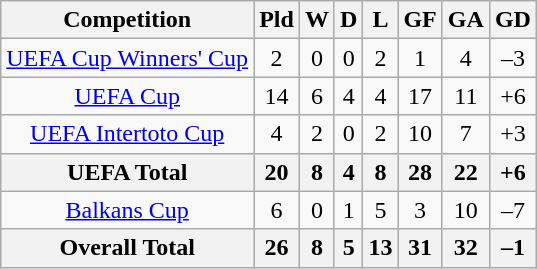<table class="wikitable" style="text-align: center;">
<tr>
<th>Competition</th>
<th>Pld</th>
<th>W</th>
<th>D</th>
<th>L</th>
<th>GF</th>
<th>GA</th>
<th>GD</th>
</tr>
<tr>
<td><a href='#'>UEFA Cup Winners' Cup</a></td>
<td>2</td>
<td>0</td>
<td>0</td>
<td>2</td>
<td>1</td>
<td>4</td>
<td>–3</td>
</tr>
<tr>
<td><a href='#'>UEFA Cup</a></td>
<td>14</td>
<td>6</td>
<td>4</td>
<td>4</td>
<td>17</td>
<td>11</td>
<td>+6</td>
</tr>
<tr>
<td><a href='#'>UEFA Intertoto Cup</a></td>
<td>4</td>
<td>2</td>
<td>0</td>
<td>2</td>
<td>10</td>
<td>7</td>
<td>+3</td>
</tr>
<tr>
<th colspan=1 align-"center"><strong>UEFA Total</strong></th>
<th>20</th>
<th>8</th>
<th>4</th>
<th>8</th>
<th>28</th>
<th>22</th>
<th>+6</th>
</tr>
<tr>
<td><a href='#'>Balkans Cup</a></td>
<td>6</td>
<td>0</td>
<td>1</td>
<td>5</td>
<td>3</td>
<td>10</td>
<td>–7</td>
</tr>
<tr>
<th>Overall Total</th>
<th>26</th>
<th>8</th>
<th>5</th>
<th>13</th>
<th>31</th>
<th>32</th>
<th>–1</th>
</tr>
</table>
